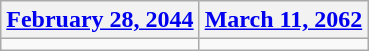<table class=wikitable>
<tr>
<th><a href='#'>February 28, 2044</a></th>
<th><a href='#'>March 11, 2062</a></th>
</tr>
<tr>
<td></td>
<td></td>
</tr>
</table>
